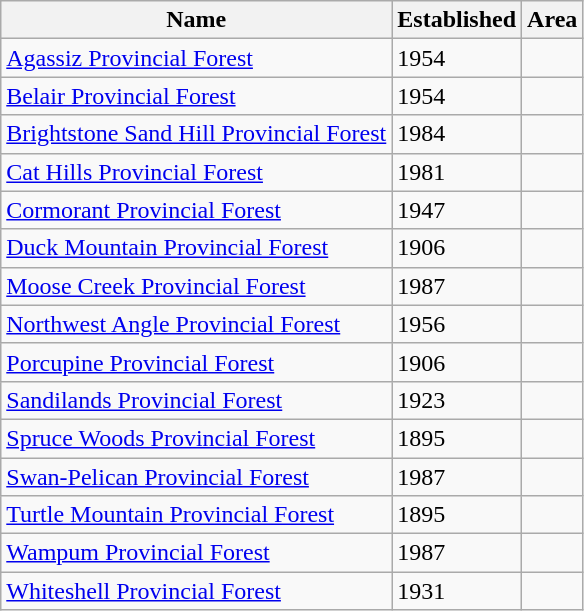<table class="sortable wikitable">
<tr>
<th>Name</th>
<th>Established</th>
<th>Area</th>
</tr>
<tr>
<td><a href='#'>Agassiz Provincial Forest</a></td>
<td>1954</td>
<td></td>
</tr>
<tr>
<td><a href='#'>Belair Provincial Forest</a></td>
<td>1954</td>
<td></td>
</tr>
<tr>
<td><a href='#'>Brightstone Sand Hill Provincial Forest</a></td>
<td>1984</td>
<td></td>
</tr>
<tr>
<td><a href='#'>Cat Hills Provincial Forest</a></td>
<td>1981</td>
<td></td>
</tr>
<tr>
<td><a href='#'>Cormorant Provincial Forest</a></td>
<td>1947</td>
<td></td>
</tr>
<tr>
<td><a href='#'>Duck Mountain Provincial Forest</a></td>
<td>1906</td>
<td></td>
</tr>
<tr>
<td><a href='#'>Moose Creek Provincial Forest</a></td>
<td>1987</td>
<td></td>
</tr>
<tr>
<td><a href='#'>Northwest Angle Provincial Forest</a></td>
<td>1956</td>
<td></td>
</tr>
<tr>
<td><a href='#'>Porcupine Provincial Forest</a></td>
<td>1906</td>
<td></td>
</tr>
<tr>
<td><a href='#'>Sandilands Provincial Forest</a></td>
<td>1923</td>
<td></td>
</tr>
<tr>
<td><a href='#'>Spruce Woods Provincial Forest</a></td>
<td>1895</td>
<td></td>
</tr>
<tr>
<td><a href='#'>Swan-Pelican Provincial Forest</a></td>
<td>1987</td>
<td></td>
</tr>
<tr>
<td><a href='#'>Turtle Mountain Provincial Forest</a></td>
<td>1895</td>
<td></td>
</tr>
<tr>
<td><a href='#'>Wampum Provincial Forest</a></td>
<td>1987</td>
<td></td>
</tr>
<tr>
<td><a href='#'>Whiteshell Provincial Forest</a></td>
<td>1931</td>
<td></td>
</tr>
</table>
